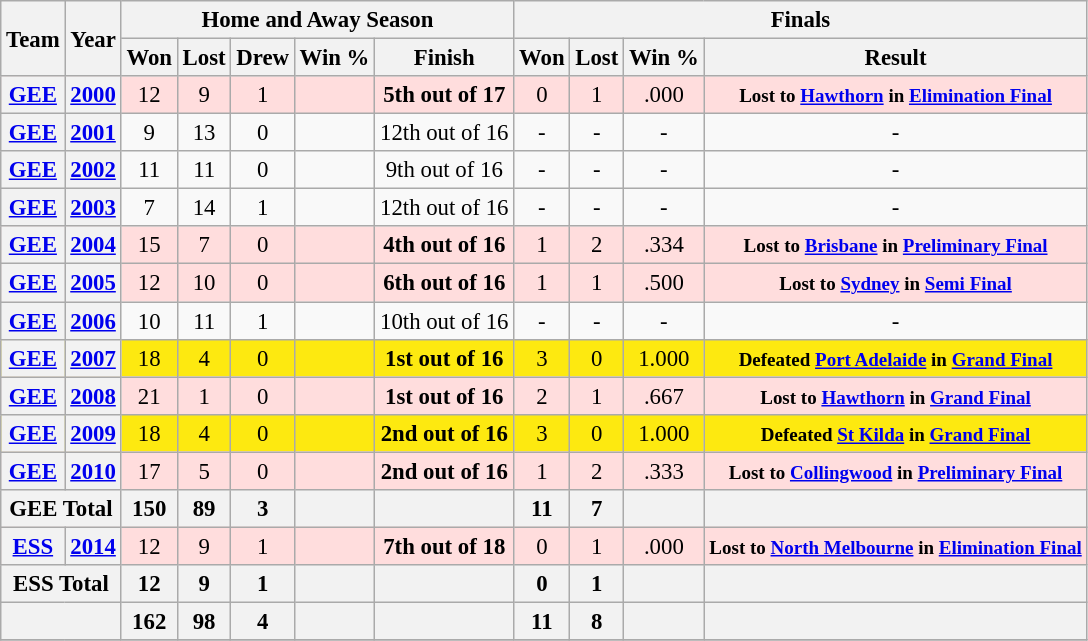<table class="wikitable" style="font-size: 95%; text-align:center;">
<tr>
<th rowspan="2">Team</th>
<th rowspan="2">Year</th>
<th colspan="5">Home and Away Season</th>
<th colspan="5">Finals</th>
</tr>
<tr>
<th>Won</th>
<th>Lost</th>
<th>Drew</th>
<th>Win %</th>
<th>Finish</th>
<th>Won</th>
<th>Lost</th>
<th>Win %</th>
<th>Result</th>
</tr>
<tr ! style="background:#fdd;">
<th><a href='#'>GEE</a></th>
<th><a href='#'>2000</a></th>
<td>12</td>
<td>9</td>
<td>1</td>
<td></td>
<td><strong>5th out of 17</strong></td>
<td>0</td>
<td>1</td>
<td>.000</td>
<td><small><strong>Lost to <a href='#'>Hawthorn</a> in <a href='#'>Elimination Final</a></strong></small></td>
</tr>
<tr>
<th><a href='#'>GEE</a></th>
<th><a href='#'>2001</a></th>
<td>9</td>
<td>13</td>
<td>0</td>
<td></td>
<td>12th out of 16</td>
<td>-</td>
<td>-</td>
<td>-</td>
<td>-</td>
</tr>
<tr>
<th><a href='#'>GEE</a></th>
<th><a href='#'>2002</a></th>
<td>11</td>
<td>11</td>
<td>0</td>
<td></td>
<td>9th out of 16</td>
<td>-</td>
<td>-</td>
<td>-</td>
<td>-</td>
</tr>
<tr>
<th><a href='#'>GEE</a></th>
<th><a href='#'>2003</a></th>
<td>7</td>
<td>14</td>
<td>1</td>
<td></td>
<td>12th out of 16</td>
<td>-</td>
<td>-</td>
<td>-</td>
<td>-</td>
</tr>
<tr ! style="background:#fdd;">
<th><a href='#'>GEE</a></th>
<th><a href='#'>2004</a></th>
<td>15</td>
<td>7</td>
<td>0</td>
<td></td>
<td><strong>4th out of 16</strong></td>
<td>1</td>
<td>2</td>
<td>.334</td>
<td><small><strong>Lost to <a href='#'>Brisbane</a> in <a href='#'>Preliminary Final</a></strong></small></td>
</tr>
<tr ! style="background:#fdd;">
<th><a href='#'>GEE</a></th>
<th><a href='#'>2005</a></th>
<td>12</td>
<td>10</td>
<td>0</td>
<td></td>
<td><strong>6th out of 16</strong></td>
<td>1</td>
<td>1</td>
<td>.500</td>
<td><small><strong>Lost to <a href='#'>Sydney</a> in <a href='#'>Semi Final</a></strong></small></td>
</tr>
<tr>
<th><a href='#'>GEE</a></th>
<th><a href='#'>2006</a></th>
<td>10</td>
<td>11</td>
<td>1</td>
<td></td>
<td>10th out of 16</td>
<td>-</td>
<td>-</td>
<td>-</td>
<td>-</td>
</tr>
<tr ! style="background:#FDE910;">
<th><a href='#'>GEE</a></th>
<th><a href='#'>2007</a></th>
<td>18</td>
<td>4</td>
<td>0</td>
<td></td>
<td><strong>1st out of 16</strong></td>
<td>3</td>
<td>0</td>
<td>1.000</td>
<td><small><strong>Defeated <a href='#'>Port Adelaide</a> in <a href='#'>Grand Final</a></strong></small></td>
</tr>
<tr ! style="background:#fdd;">
<th><a href='#'>GEE</a></th>
<th><a href='#'>2008</a></th>
<td>21</td>
<td>1</td>
<td>0</td>
<td></td>
<td><strong>1st out of 16</strong></td>
<td>2</td>
<td>1</td>
<td>.667</td>
<td><small><strong>Lost to <a href='#'>Hawthorn</a> in <a href='#'>Grand Final</a></strong></small></td>
</tr>
<tr ! style="background:#FDE910;">
<th><a href='#'>GEE</a></th>
<th><a href='#'>2009</a></th>
<td>18</td>
<td>4</td>
<td>0</td>
<td></td>
<td><strong>2nd out of 16</strong></td>
<td>3</td>
<td>0</td>
<td>1.000</td>
<td><small><strong>Defeated <a href='#'>St Kilda</a> in <a href='#'>Grand Final</a></strong></small></td>
</tr>
<tr ! style="background:#fdd;">
<th><a href='#'>GEE</a></th>
<th><a href='#'>2010</a></th>
<td>17</td>
<td>5</td>
<td>0</td>
<td></td>
<td><strong>2nd out of 16</strong></td>
<td>1</td>
<td>2</td>
<td>.333</td>
<td><small><strong>Lost to <a href='#'>Collingwood</a> in <a href='#'>Preliminary Final</a></strong></small></td>
</tr>
<tr>
<th colspan="2">GEE Total</th>
<th>150</th>
<th>89</th>
<th>3</th>
<th></th>
<th></th>
<th>11</th>
<th>7</th>
<th></th>
<th></th>
</tr>
<tr ! style="background:#fdd;">
<th><a href='#'>ESS</a></th>
<th><a href='#'>2014</a></th>
<td>12</td>
<td>9</td>
<td>1</td>
<td></td>
<td><strong>7th out of 18</strong></td>
<td>0</td>
<td>1</td>
<td>.000</td>
<td><small><strong>Lost to <a href='#'>North Melbourne</a> in <a href='#'>Elimination Final</a></strong></small></td>
</tr>
<tr>
<th colspan="2">ESS Total</th>
<th>12</th>
<th>9</th>
<th>1</th>
<th></th>
<th></th>
<th>0</th>
<th>1</th>
<th></th>
<th></th>
</tr>
<tr>
<th colspan="2"></th>
<th>162</th>
<th>98</th>
<th>4</th>
<th></th>
<th></th>
<th>11</th>
<th>8</th>
<th></th>
<th></th>
</tr>
<tr>
</tr>
</table>
